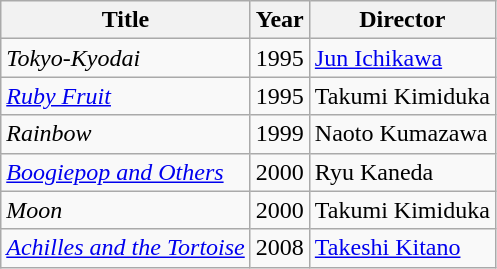<table class="wikitable sortable">
<tr>
<th>Title</th>
<th>Year</th>
<th>Director</th>
</tr>
<tr>
<td><em>Tokyo-Kyodai</em></td>
<td>1995</td>
<td><a href='#'>Jun Ichikawa</a></td>
</tr>
<tr>
<td><em><a href='#'>Ruby Fruit</a></em></td>
<td>1995</td>
<td>Takumi Kimiduka</td>
</tr>
<tr>
<td><em>Rainbow</em></td>
<td>1999</td>
<td>Naoto Kumazawa</td>
</tr>
<tr>
<td><em><a href='#'>Boogiepop and Others</a></em></td>
<td>2000</td>
<td>Ryu Kaneda</td>
</tr>
<tr>
<td><em>Moon</em></td>
<td>2000</td>
<td>Takumi Kimiduka</td>
</tr>
<tr>
<td><em><a href='#'>Achilles and the Tortoise</a></em></td>
<td>2008</td>
<td><a href='#'>Takeshi Kitano</a></td>
</tr>
</table>
